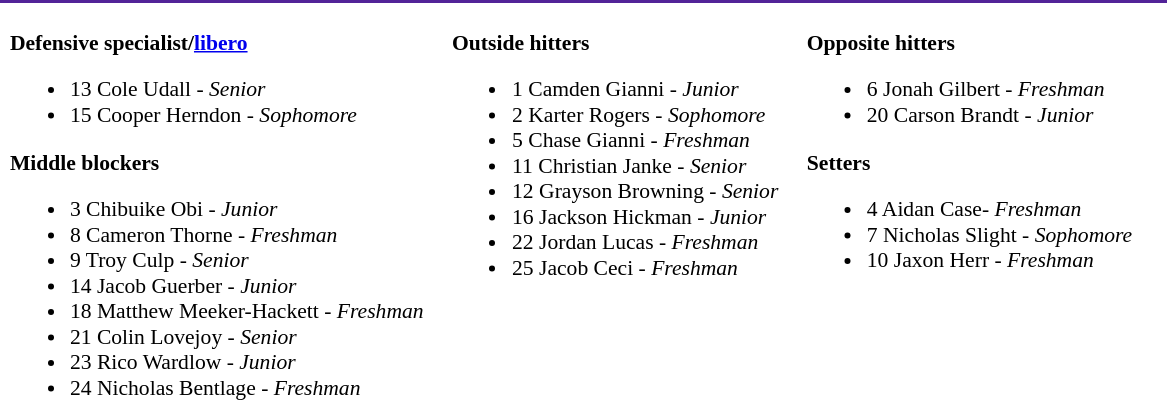<table class="toccolours" style="border-collapse:collapse; font-size:90%;">
<tr>
<td colspan="7" style=background:#522398;color:#FFFFFF; border: 2px solid #FFFFFF;></td>
</tr>
<tr>
</tr>
<tr>
<td width="03"> </td>
<td valign="top"><br><strong>Defensive specialist/<a href='#'>libero</a></strong><ul><li>13 Cole Udall - <em> Senior</em></li><li>15 Cooper Herndon - <em> Sophomore</em></li></ul><strong>Middle blockers</strong><ul><li>3 Chibuike Obi - <em> Junior</em></li><li>8 Cameron Thorne - <em>Freshman</em></li><li>9 Troy Culp - <em>Senior</em></li><li>14 Jacob Guerber - <em> Junior</em></li><li>18 Matthew Meeker-Hackett  - <em> Freshman</em></li><li>21 Colin Lovejoy - <em>Senior</em></li><li>23 Rico Wardlow - <em>Junior</em></li><li>24 Nicholas Bentlage - <em> Freshman</em></li></ul></td>
<td width="15"> </td>
<td valign="top"><br><strong>Outside hitters</strong><ul><li>1 Camden Gianni - <em> Junior</em></li><li>2 Karter Rogers - <em> Sophomore</em></li><li>5 Chase Gianni - <em> Freshman</em></li><li>11 Christian Janke - <em> Senior</em></li><li>12 Grayson Browning - <em> Senior</em></li><li>16 Jackson Hickman - <em> Junior</em></li><li>22 Jordan Lucas - <em>Freshman</em></li><li>25 Jacob Ceci - <em>Freshman</em></li></ul></td>
<td width="15"> </td>
<td valign="top"><br><strong>Opposite hitters</strong><ul><li>6 Jonah Gilbert - <em> Freshman</em></li><li>20 Carson Brandt - <em> Junior</em></li></ul><strong>Setters</strong><ul><li>4 Aidan Case- <em> Freshman</em></li><li>7 Nicholas Slight - <em> Sophomore</em></li><li>10 Jaxon Herr - <em>Freshman</em></li></ul></td>
<td width="20"> </td>
</tr>
</table>
